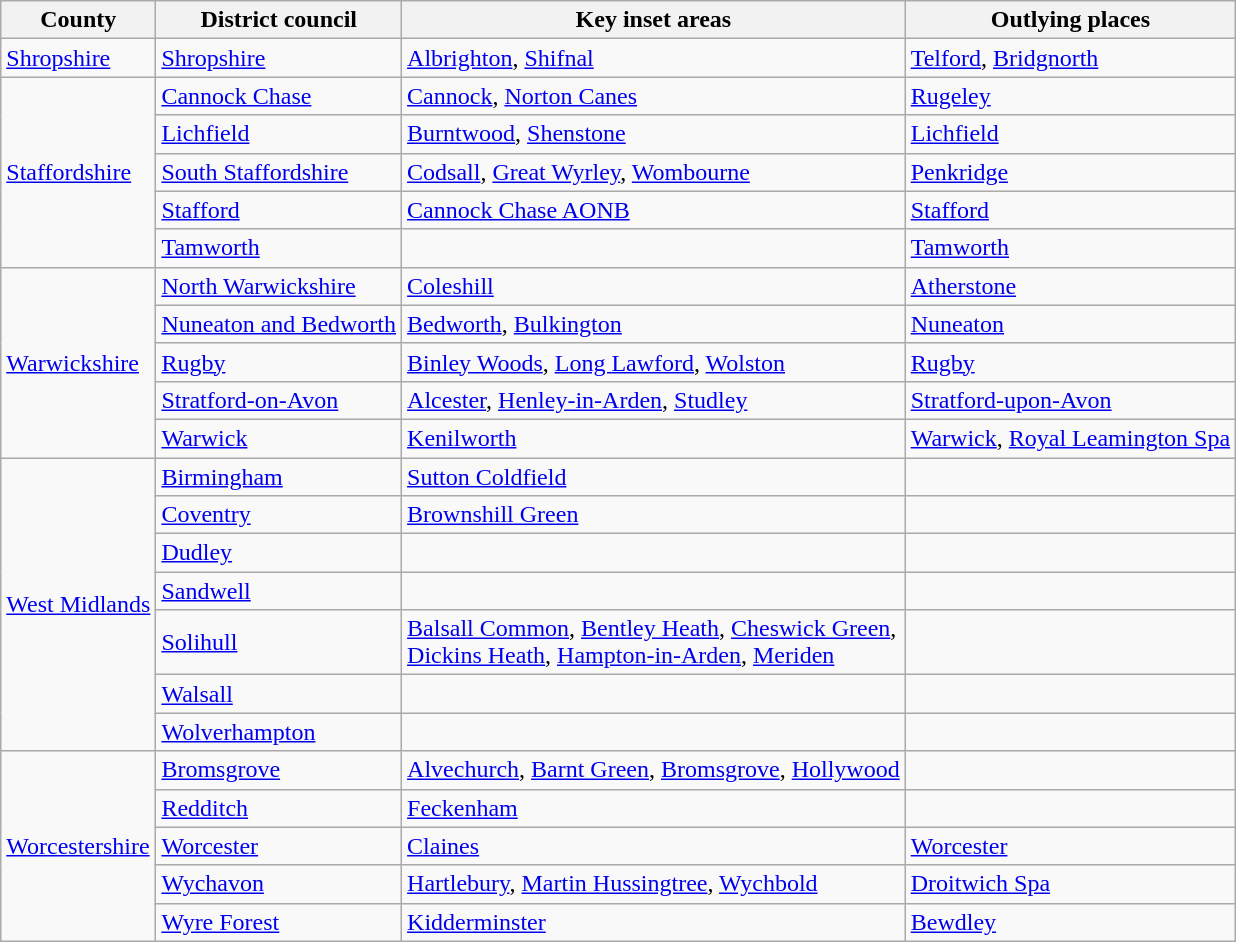<table class="wikitable">
<tr>
<th>County</th>
<th>District council</th>
<th>Key inset areas</th>
<th>Outlying places</th>
</tr>
<tr>
<td><a href='#'>Shropshire</a></td>
<td><a href='#'>Shropshire</a></td>
<td><a href='#'>Albrighton</a>, <a href='#'>Shifnal</a></td>
<td><a href='#'>Telford</a>, <a href='#'>Bridgnorth</a></td>
</tr>
<tr>
<td rowspan="5"><a href='#'>Staffordshire</a></td>
<td><a href='#'>Cannock Chase</a></td>
<td><a href='#'>Cannock</a>, <a href='#'>Norton Canes</a></td>
<td><a href='#'>Rugeley</a></td>
</tr>
<tr>
<td><a href='#'>Lichfield</a></td>
<td><a href='#'>Burntwood</a>, <a href='#'>Shenstone</a></td>
<td><a href='#'>Lichfield</a></td>
</tr>
<tr>
<td><a href='#'>South Staffordshire</a></td>
<td><a href='#'>Codsall</a>, <a href='#'>Great Wyrley</a>, <a href='#'>Wombourne</a></td>
<td><a href='#'>Penkridge</a></td>
</tr>
<tr>
<td><a href='#'>Stafford</a></td>
<td><a href='#'>Cannock Chase AONB</a></td>
<td><a href='#'>Stafford</a></td>
</tr>
<tr>
<td><a href='#'>Tamworth</a></td>
<td></td>
<td><a href='#'>Tamworth</a></td>
</tr>
<tr>
<td rowspan="5"><a href='#'>Warwickshire</a></td>
<td><a href='#'>North Warwickshire</a></td>
<td><a href='#'>Coleshill</a></td>
<td><a href='#'>Atherstone</a></td>
</tr>
<tr>
<td><a href='#'>Nuneaton and Bedworth</a></td>
<td><a href='#'>Bedworth</a>, <a href='#'>Bulkington</a></td>
<td><a href='#'>Nuneaton</a></td>
</tr>
<tr>
<td><a href='#'>Rugby</a></td>
<td><a href='#'>Binley Woods</a>, <a href='#'>Long Lawford</a>, <a href='#'>Wolston</a></td>
<td><a href='#'>Rugby</a></td>
</tr>
<tr>
<td><a href='#'>Stratford-on-Avon</a></td>
<td><a href='#'>Alcester</a>, <a href='#'>Henley-in-Arden</a>, <a href='#'>Studley</a></td>
<td><a href='#'>Stratford-upon-Avon</a></td>
</tr>
<tr>
<td><a href='#'>Warwick</a></td>
<td><a href='#'>Kenilworth</a></td>
<td><a href='#'>Warwick</a>, <a href='#'>Royal Leamington Spa</a></td>
</tr>
<tr>
<td rowspan="7"><a href='#'>West Midlands</a></td>
<td><a href='#'>Birmingham</a></td>
<td><a href='#'>Sutton Coldfield</a></td>
<td></td>
</tr>
<tr>
<td><a href='#'>Coventry</a></td>
<td><a href='#'>Brownshill Green</a></td>
<td></td>
</tr>
<tr>
<td><a href='#'>Dudley</a></td>
<td></td>
<td></td>
</tr>
<tr>
<td><a href='#'>Sandwell</a></td>
<td></td>
<td></td>
</tr>
<tr>
<td><a href='#'>Solihull</a></td>
<td><a href='#'>Balsall Common</a>, <a href='#'>Bentley Heath</a>, <a href='#'>Cheswick Green</a>,<br><a href='#'>Dickins Heath</a>, <a href='#'>Hampton-in-Arden</a>, <a href='#'>Meriden</a></td>
<td></td>
</tr>
<tr>
<td><a href='#'>Walsall</a></td>
<td></td>
<td></td>
</tr>
<tr>
<td><a href='#'>Wolverhampton</a></td>
<td></td>
<td></td>
</tr>
<tr>
<td rowspan="5"><a href='#'>Worcestershire</a></td>
<td><a href='#'>Bromsgrove</a></td>
<td><a href='#'>Alvechurch</a>, <a href='#'>Barnt Green</a>, <a href='#'>Bromsgrove</a>, <a href='#'>Hollywood</a></td>
<td></td>
</tr>
<tr>
<td><a href='#'>Redditch</a></td>
<td><a href='#'>Feckenham</a></td>
<td></td>
</tr>
<tr>
<td><a href='#'>Worcester</a></td>
<td><a href='#'>Claines</a></td>
<td><a href='#'>Worcester</a></td>
</tr>
<tr>
<td><a href='#'>Wychavon</a></td>
<td><a href='#'>Hartlebury</a>, <a href='#'>Martin Hussingtree</a>, <a href='#'>Wychbold</a></td>
<td><a href='#'>Droitwich Spa</a></td>
</tr>
<tr>
<td><a href='#'>Wyre Forest</a></td>
<td><a href='#'>Kidderminster</a></td>
<td><a href='#'>Bewdley</a></td>
</tr>
</table>
